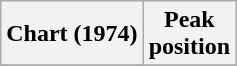<table class="wikitable sortable">
<tr>
<th align="left">Chart (1974)</th>
<th align="center">Peak<br>position</th>
</tr>
<tr>
</tr>
</table>
